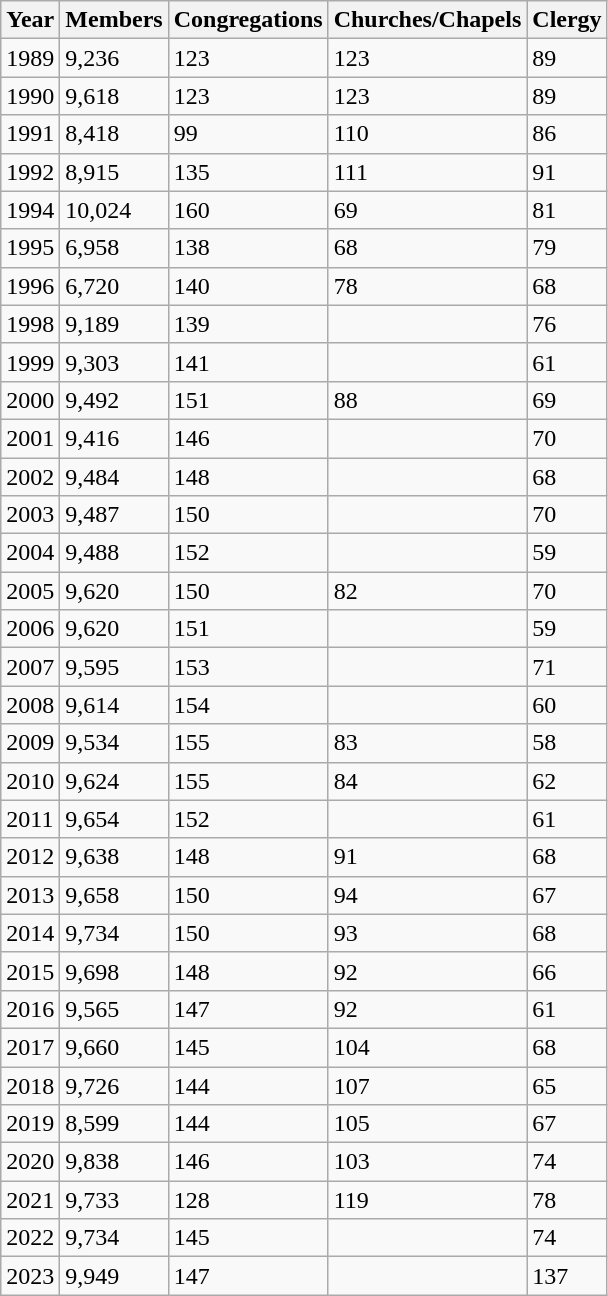<table class="wikitable sortable mw-collapsible">
<tr>
<th>Year</th>
<th>Members</th>
<th>Congregations</th>
<th>Churches/Chapels</th>
<th>Clergy</th>
</tr>
<tr>
<td>1989</td>
<td>9,236</td>
<td>123</td>
<td>123</td>
<td>89</td>
</tr>
<tr>
<td>1990</td>
<td>9,618</td>
<td>123</td>
<td>123</td>
<td>89</td>
</tr>
<tr>
<td>1991</td>
<td>8,418</td>
<td>99</td>
<td>110</td>
<td>86</td>
</tr>
<tr>
<td>1992</td>
<td>8,915</td>
<td>135</td>
<td>111</td>
<td>91</td>
</tr>
<tr>
<td>1994</td>
<td>10,024</td>
<td>160</td>
<td>69</td>
<td>81</td>
</tr>
<tr>
<td>1995</td>
<td>6,958</td>
<td>138</td>
<td>68</td>
<td>79</td>
</tr>
<tr>
<td>1996</td>
<td>6,720</td>
<td>140</td>
<td>78</td>
<td>68</td>
</tr>
<tr>
<td>1998</td>
<td>9,189</td>
<td>139</td>
<td></td>
<td>76</td>
</tr>
<tr>
<td>1999</td>
<td>9,303</td>
<td>141</td>
<td></td>
<td>61</td>
</tr>
<tr>
<td>2000</td>
<td>9,492</td>
<td>151</td>
<td>88</td>
<td>69</td>
</tr>
<tr>
<td>2001</td>
<td>9,416</td>
<td>146</td>
<td></td>
<td>70</td>
</tr>
<tr>
<td>2002</td>
<td>9,484</td>
<td>148</td>
<td></td>
<td>68</td>
</tr>
<tr>
<td>2003</td>
<td>9,487</td>
<td>150</td>
<td></td>
<td>70</td>
</tr>
<tr>
<td>2004</td>
<td>9,488</td>
<td>152</td>
<td></td>
<td>59</td>
</tr>
<tr>
<td>2005</td>
<td>9,620</td>
<td>150</td>
<td>82</td>
<td>70</td>
</tr>
<tr>
<td>2006</td>
<td>9,620</td>
<td>151</td>
<td></td>
<td>59</td>
</tr>
<tr>
<td>2007</td>
<td>9,595</td>
<td>153</td>
<td></td>
<td>71</td>
</tr>
<tr>
<td>2008</td>
<td>9,614</td>
<td>154</td>
<td></td>
<td>60</td>
</tr>
<tr>
<td>2009</td>
<td>9,534</td>
<td>155</td>
<td>83</td>
<td>58</td>
</tr>
<tr>
<td>2010</td>
<td>9,624</td>
<td>155</td>
<td>84</td>
<td>62</td>
</tr>
<tr>
<td>2011</td>
<td>9,654</td>
<td>152</td>
<td></td>
<td>61</td>
</tr>
<tr>
<td>2012</td>
<td>9,638</td>
<td>148</td>
<td>91</td>
<td>68</td>
</tr>
<tr>
<td>2013</td>
<td>9,658</td>
<td>150</td>
<td>94</td>
<td>67</td>
</tr>
<tr>
<td>2014</td>
<td>9,734</td>
<td>150</td>
<td>93</td>
<td>68</td>
</tr>
<tr>
<td>2015</td>
<td>9,698</td>
<td>148</td>
<td>92</td>
<td>66</td>
</tr>
<tr>
<td>2016</td>
<td>9,565</td>
<td>147</td>
<td>92</td>
<td>61</td>
</tr>
<tr>
<td>2017</td>
<td>9,660</td>
<td>145</td>
<td>104</td>
<td>68</td>
</tr>
<tr>
<td>2018</td>
<td>9,726</td>
<td>144</td>
<td>107</td>
<td>65</td>
</tr>
<tr>
<td>2019</td>
<td>8,599</td>
<td>144</td>
<td>105</td>
<td>67</td>
</tr>
<tr>
<td>2020</td>
<td>9,838</td>
<td>146</td>
<td>103</td>
<td>74</td>
</tr>
<tr>
<td>2021</td>
<td>9,733</td>
<td>128</td>
<td>119</td>
<td>78</td>
</tr>
<tr>
<td>2022</td>
<td>9,734</td>
<td>145</td>
<td></td>
<td>74</td>
</tr>
<tr>
<td>2023</td>
<td>9,949</td>
<td>147</td>
<td></td>
<td>137</td>
</tr>
</table>
